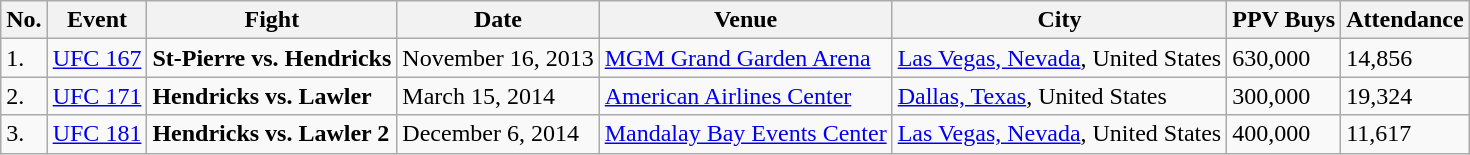<table class="wikitable">
<tr>
<th>No.</th>
<th>Event</th>
<th>Fight</th>
<th>Date</th>
<th>Venue</th>
<th>City</th>
<th>PPV Buys</th>
<th>Attendance</th>
</tr>
<tr>
<td>1.</td>
<td><a href='#'>UFC 167</a></td>
<td align=center><strong>St-Pierre vs. Hendricks</strong></td>
<td>November 16, 2013</td>
<td><a href='#'>MGM Grand Garden Arena</a></td>
<td><a href='#'>Las Vegas, Nevada</a>, United States</td>
<td>630,000</td>
<td>14,856</td>
</tr>
<tr>
<td>2.</td>
<td><a href='#'>UFC 171</a></td>
<td><strong>Hendricks vs. Lawler</strong></td>
<td>March 15, 2014</td>
<td><a href='#'>American Airlines Center</a></td>
<td><a href='#'>Dallas, Texas</a>, United States</td>
<td>300,000</td>
<td>19,324</td>
</tr>
<tr>
<td>3.</td>
<td><a href='#'>UFC 181</a></td>
<td><strong>Hendricks vs. Lawler 2</strong></td>
<td>December 6, 2014</td>
<td><a href='#'>Mandalay Bay Events Center</a></td>
<td><a href='#'>Las Vegas, Nevada</a>, United States</td>
<td>400,000</td>
<td>11,617</td>
</tr>
</table>
